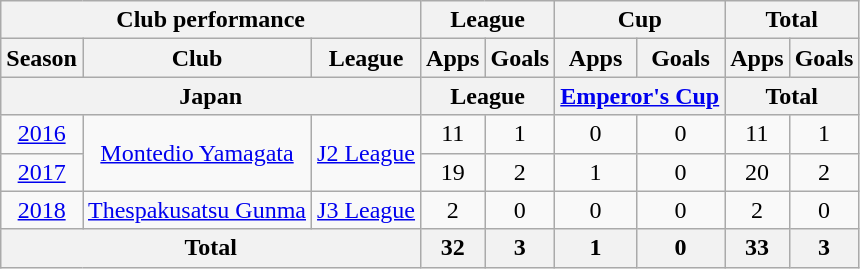<table class="wikitable" style="text-align:center;">
<tr>
<th colspan=3>Club performance</th>
<th colspan=2>League</th>
<th colspan=2>Cup</th>
<th colspan=2>Total</th>
</tr>
<tr>
<th>Season</th>
<th>Club</th>
<th>League</th>
<th>Apps</th>
<th>Goals</th>
<th>Apps</th>
<th>Goals</th>
<th>Apps</th>
<th>Goals</th>
</tr>
<tr>
<th colspan=3>Japan</th>
<th colspan=2>League</th>
<th colspan=2><a href='#'>Emperor's Cup</a></th>
<th colspan=2>Total</th>
</tr>
<tr>
<td><a href='#'>2016</a></td>
<td rowspan="2"><a href='#'>Montedio Yamagata</a></td>
<td rowspan="2"><a href='#'>J2 League</a></td>
<td>11</td>
<td>1</td>
<td>0</td>
<td>0</td>
<td>11</td>
<td>1</td>
</tr>
<tr>
<td><a href='#'>2017</a></td>
<td>19</td>
<td>2</td>
<td>1</td>
<td>0</td>
<td>20</td>
<td>2</td>
</tr>
<tr>
<td><a href='#'>2018</a></td>
<td><a href='#'>Thespakusatsu Gunma</a></td>
<td><a href='#'>J3 League</a></td>
<td>2</td>
<td>0</td>
<td>0</td>
<td>0</td>
<td>2</td>
<td>0</td>
</tr>
<tr>
<th colspan=3>Total</th>
<th>32</th>
<th>3</th>
<th>1</th>
<th>0</th>
<th>33</th>
<th>3</th>
</tr>
</table>
